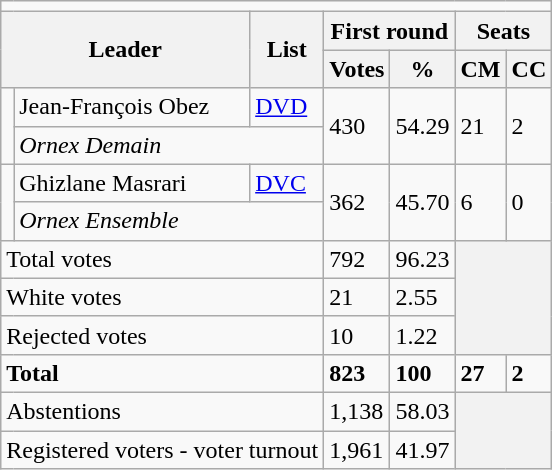<table class="wikitable">
<tr>
<td colspan="7"></td>
</tr>
<tr>
<th colspan="2" rowspan="2">Leader</th>
<th rowspan="2">List</th>
<th colspan="2">First round</th>
<th colspan="2">Seats</th>
</tr>
<tr>
<th>Votes</th>
<th>%</th>
<th>CM</th>
<th>CC</th>
</tr>
<tr>
<td rowspan="2" bgcolor=></td>
<td>Jean-François Obez</td>
<td><a href='#'>DVD</a></td>
<td rowspan="2">430</td>
<td rowspan="2">54.29</td>
<td rowspan="2">21</td>
<td rowspan="2">2</td>
</tr>
<tr>
<td colspan="2"><em>Ornex Demain</em></td>
</tr>
<tr>
<td rowspan="2" bgcolor=></td>
<td>Ghizlane Masrari</td>
<td><a href='#'>DVC</a></td>
<td rowspan="2">362</td>
<td rowspan="2">45.70</td>
<td rowspan="2">6</td>
<td rowspan="2">0</td>
</tr>
<tr>
<td colspan="2"><em>Ornex Ensemble</em></td>
</tr>
<tr>
<td colspan="3">Total votes</td>
<td>792</td>
<td>96.23</td>
<th colspan="2" rowspan="3"></th>
</tr>
<tr>
<td colspan="3">White votes</td>
<td>21</td>
<td>2.55</td>
</tr>
<tr>
<td colspan="3">Rejected votes</td>
<td>10</td>
<td>1.22</td>
</tr>
<tr>
<td colspan="3"><strong>Total</strong></td>
<td><strong>823</strong></td>
<td><strong>100</strong></td>
<td><strong>27</strong></td>
<td><strong>2</strong></td>
</tr>
<tr>
<td colspan="3">Abstentions</td>
<td>1,138</td>
<td>58.03</td>
<th colspan="2" rowspan="2"></th>
</tr>
<tr>
<td colspan="3">Registered voters - voter turnout</td>
<td>1,961</td>
<td>41.97</td>
</tr>
</table>
